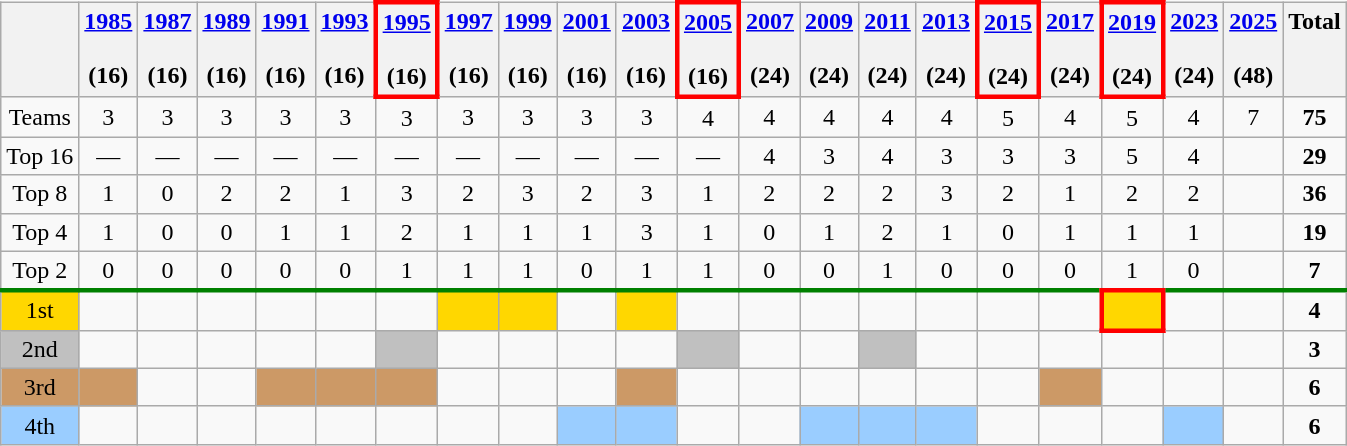<table class="wikitable" style="text-align: center">
<tr valign=top>
<th></th>
<th><a href='#'>1985</a><br><br>(16)</th>
<th><a href='#'>1987</a><br><br>(16)</th>
<th><a href='#'>1989</a><br><br>(16)</th>
<th><a href='#'>1991</a><br><br>(16)</th>
<th><a href='#'>1993</a><br><br>(16)</th>
<th style="border:3px solid red"><a href='#'>1995</a><br><br>(16)</th>
<th><a href='#'>1997</a><br><br>(16)</th>
<th><a href='#'>1999</a><br><br>(16)</th>
<th><a href='#'>2001</a><br><br>(16)</th>
<th><a href='#'>2003</a><br><br>(16)</th>
<th style="border:3px solid red"><a href='#'>2005</a><br><br>(16)</th>
<th><a href='#'>2007</a><br><br>(24)</th>
<th><a href='#'>2009</a><br><br>(24)</th>
<th><a href='#'>2011</a><br><br>(24)</th>
<th><a href='#'>2013</a><br><br>(24)</th>
<th style="border:3px solid red"><a href='#'>2015</a><br><br>(24)</th>
<th><a href='#'>2017</a><br><br>(24)</th>
<th style="border:3px solid red"><a href='#'>2019</a><br><br>(24)</th>
<th><a href='#'>2023</a><br><br>(24)</th>
<th><a href='#'>2025</a><br><br>(48)</th>
<th>Total</th>
</tr>
<tr>
<td>Teams</td>
<td>3</td>
<td>3</td>
<td>3</td>
<td>3</td>
<td>3</td>
<td>3</td>
<td>3</td>
<td>3</td>
<td>3</td>
<td>3</td>
<td>4</td>
<td>4</td>
<td>4</td>
<td>4</td>
<td>4</td>
<td>5</td>
<td>4</td>
<td>5</td>
<td>4</td>
<td>7</td>
<td><strong>75</strong></td>
</tr>
<tr>
<td>Top 16</td>
<td>—</td>
<td>—</td>
<td>—</td>
<td>—</td>
<td>—</td>
<td>—</td>
<td>—</td>
<td>—</td>
<td>—</td>
<td>—</td>
<td>—</td>
<td>4</td>
<td>3</td>
<td>4</td>
<td>3</td>
<td>3</td>
<td>3</td>
<td>5</td>
<td>4</td>
<td></td>
<td><strong>29</strong></td>
</tr>
<tr>
<td>Top 8</td>
<td>1</td>
<td>0</td>
<td>2</td>
<td>2</td>
<td>1</td>
<td>3</td>
<td>2</td>
<td>3</td>
<td>2</td>
<td>3</td>
<td>1</td>
<td>2</td>
<td>2</td>
<td>2</td>
<td>3</td>
<td>2</td>
<td>1</td>
<td>2</td>
<td>2</td>
<td></td>
<td><strong>36</strong></td>
</tr>
<tr>
<td>Top 4</td>
<td>1</td>
<td>0</td>
<td>0</td>
<td>1</td>
<td>1</td>
<td>2</td>
<td>1</td>
<td>1</td>
<td>1</td>
<td>3</td>
<td>1</td>
<td>0</td>
<td>1</td>
<td>2</td>
<td>1</td>
<td>0</td>
<td>1</td>
<td>1</td>
<td>1</td>
<td></td>
<td><strong>19</strong></td>
</tr>
<tr>
<td>Top 2</td>
<td>0</td>
<td>0</td>
<td>0</td>
<td>0</td>
<td>0</td>
<td>1</td>
<td>1</td>
<td>1</td>
<td>0</td>
<td>1</td>
<td>1</td>
<td>0</td>
<td>0</td>
<td>1</td>
<td>0</td>
<td>0</td>
<td>0</td>
<td>1</td>
<td>0</td>
<td></td>
<td><strong>7</strong></td>
</tr>
<tr style="border-top:3px solid green;">
<td bgcolor=gold>1st</td>
<td></td>
<td></td>
<td></td>
<td></td>
<td></td>
<td></td>
<td bgcolor=gold></td>
<td bgcolor=gold></td>
<td></td>
<td bgcolor=gold></td>
<td></td>
<td></td>
<td></td>
<td></td>
<td></td>
<td></td>
<td></td>
<td style="border:3px solid red" bgcolor=gold></td>
<td></td>
<td></td>
<td><strong>4</strong></td>
</tr>
<tr>
<td bgcolor=silver>2nd</td>
<td></td>
<td></td>
<td></td>
<td></td>
<td></td>
<td bgcolor=silver></td>
<td></td>
<td></td>
<td></td>
<td></td>
<td bgcolor=silver></td>
<td></td>
<td></td>
<td bgcolor=silver></td>
<td></td>
<td></td>
<td></td>
<td></td>
<td></td>
<td></td>
<td><strong>3</strong></td>
</tr>
<tr>
<td bgcolor=#cc9966>3rd</td>
<td bgcolor=#cc9966></td>
<td></td>
<td></td>
<td bgcolor=#cc9966></td>
<td bgcolor=#cc9966></td>
<td bgcolor=#cc9966></td>
<td></td>
<td></td>
<td></td>
<td bgcolor=#cc9966></td>
<td></td>
<td></td>
<td></td>
<td></td>
<td></td>
<td></td>
<td bgcolor=#cc9966></td>
<td></td>
<td></td>
<td></td>
<td><strong>6</strong></td>
</tr>
<tr>
<td bgcolor=#9acdff>4th</td>
<td></td>
<td></td>
<td></td>
<td></td>
<td></td>
<td></td>
<td></td>
<td></td>
<td bgcolor=#9acdff></td>
<td bgcolor=#9acdff></td>
<td></td>
<td></td>
<td bgcolor=#9acdff></td>
<td bgcolor=#9acdff></td>
<td bgcolor=#9acdff></td>
<td></td>
<td></td>
<td></td>
<td bgcolor=#9acdff></td>
<td></td>
<td><strong>6</strong></td>
</tr>
</table>
